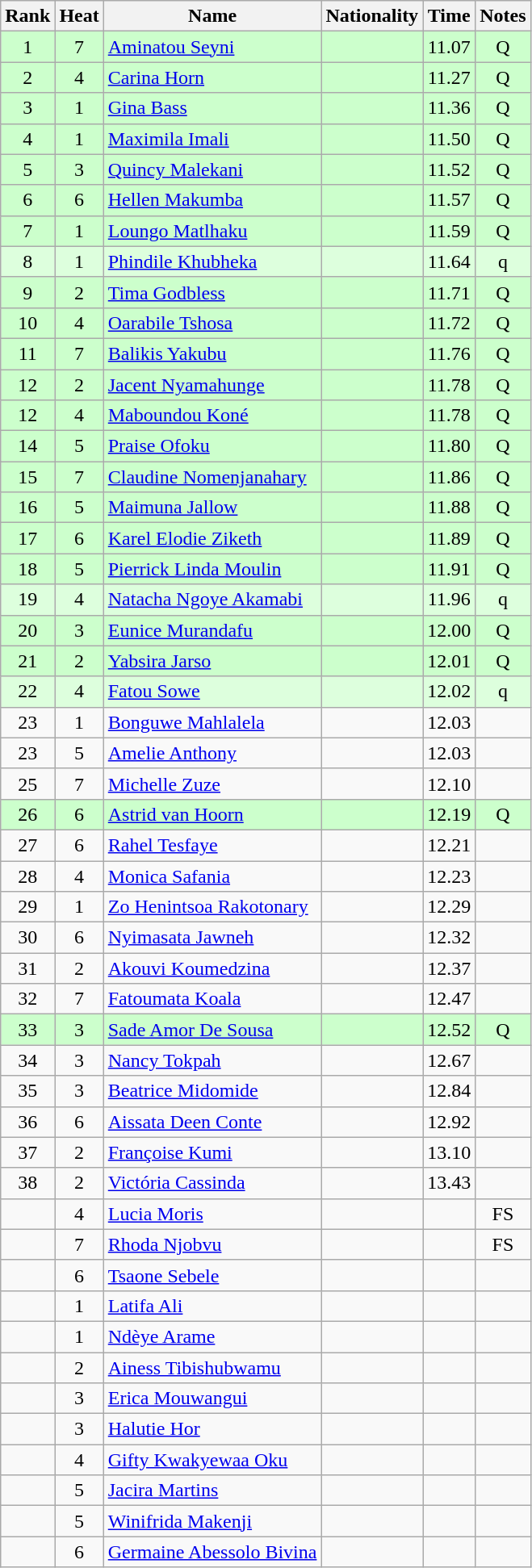<table class="wikitable sortable" style="text-align:center">
<tr>
<th>Rank</th>
<th>Heat</th>
<th>Name</th>
<th>Nationality</th>
<th>Time</th>
<th>Notes</th>
</tr>
<tr bgcolor=ccffcc>
<td>1</td>
<td>7</td>
<td align=left><a href='#'>Aminatou Seyni</a></td>
<td align=left></td>
<td>11.07</td>
<td>Q</td>
</tr>
<tr bgcolor=ccffcc>
<td>2</td>
<td>4</td>
<td align=left><a href='#'>Carina Horn</a></td>
<td align=left></td>
<td>11.27</td>
<td>Q</td>
</tr>
<tr bgcolor=ccffcc>
<td>3</td>
<td>1</td>
<td align=left><a href='#'>Gina Bass</a></td>
<td align=left></td>
<td>11.36</td>
<td>Q</td>
</tr>
<tr bgcolor=ccffcc>
<td>4</td>
<td>1</td>
<td align=left><a href='#'>Maximila Imali</a></td>
<td align=left></td>
<td>11.50</td>
<td>Q</td>
</tr>
<tr bgcolor=ccffcc>
<td>5</td>
<td>3</td>
<td align=left><a href='#'>Quincy Malekani</a></td>
<td align=left></td>
<td>11.52</td>
<td>Q</td>
</tr>
<tr bgcolor=ccffcc>
<td>6</td>
<td>6</td>
<td align=left><a href='#'>Hellen Makumba</a></td>
<td align=left></td>
<td>11.57</td>
<td>Q</td>
</tr>
<tr bgcolor=ccffcc>
<td>7</td>
<td>1</td>
<td align=left><a href='#'>Loungo Matlhaku</a></td>
<td align=left></td>
<td>11.59</td>
<td>Q</td>
</tr>
<tr bgcolor=ddffdd>
<td>8</td>
<td>1</td>
<td align=left><a href='#'>Phindile Khubheka</a></td>
<td align=left></td>
<td>11.64</td>
<td>q</td>
</tr>
<tr bgcolor=ccffcc>
<td>9</td>
<td>2</td>
<td align=left><a href='#'>Tima Godbless</a></td>
<td align=left></td>
<td>11.71</td>
<td>Q</td>
</tr>
<tr bgcolor=ccffcc>
<td>10</td>
<td>4</td>
<td align=left><a href='#'>Oarabile Tshosa</a></td>
<td align=left></td>
<td>11.72</td>
<td>Q</td>
</tr>
<tr bgcolor=ccffcc>
<td>11</td>
<td>7</td>
<td align=left><a href='#'>Balikis Yakubu</a></td>
<td align=left></td>
<td>11.76</td>
<td>Q</td>
</tr>
<tr bgcolor=ccffcc>
<td>12</td>
<td>2</td>
<td align=left><a href='#'>Jacent Nyamahunge</a></td>
<td align=left></td>
<td>11.78</td>
<td>Q</td>
</tr>
<tr bgcolor=ccffcc>
<td>12</td>
<td>4</td>
<td align=left><a href='#'>Maboundou Koné</a></td>
<td align=left></td>
<td>11.78</td>
<td>Q</td>
</tr>
<tr bgcolor=ccffcc>
<td>14</td>
<td>5</td>
<td align=left><a href='#'>Praise Ofoku</a></td>
<td align=left></td>
<td>11.80</td>
<td>Q</td>
</tr>
<tr bgcolor=ccffcc>
<td>15</td>
<td>7</td>
<td align=left><a href='#'>Claudine Nomenjanahary</a></td>
<td align=left></td>
<td>11.86</td>
<td>Q</td>
</tr>
<tr bgcolor=ccffcc>
<td>16</td>
<td>5</td>
<td align=left><a href='#'>Maimuna Jallow</a></td>
<td align=left></td>
<td>11.88</td>
<td>Q</td>
</tr>
<tr bgcolor=ccffcc>
<td>17</td>
<td>6</td>
<td align=left><a href='#'>Karel Elodie Ziketh</a></td>
<td align=left></td>
<td>11.89</td>
<td>Q</td>
</tr>
<tr bgcolor=ccffcc>
<td>18</td>
<td>5</td>
<td align=left><a href='#'>Pierrick Linda Moulin</a></td>
<td align=left></td>
<td>11.91</td>
<td>Q</td>
</tr>
<tr bgcolor=ddffdd>
<td>19</td>
<td>4</td>
<td align=left><a href='#'>Natacha Ngoye Akamabi</a></td>
<td align=left></td>
<td>11.96</td>
<td>q</td>
</tr>
<tr bgcolor=ccffcc>
<td>20</td>
<td>3</td>
<td align=left><a href='#'>Eunice Murandafu</a></td>
<td align=left></td>
<td>12.00</td>
<td>Q</td>
</tr>
<tr bgcolor=ccffcc>
<td>21</td>
<td>2</td>
<td align=left><a href='#'>Yabsira Jarso</a></td>
<td align=left></td>
<td>12.01</td>
<td>Q</td>
</tr>
<tr bgcolor=ddffdd>
<td>22</td>
<td>4</td>
<td align=left><a href='#'>Fatou Sowe</a></td>
<td align=left></td>
<td>12.02</td>
<td>q</td>
</tr>
<tr>
<td>23</td>
<td>1</td>
<td align=left><a href='#'>Bonguwe Mahlalela</a></td>
<td align=left></td>
<td>12.03</td>
<td></td>
</tr>
<tr>
<td>23</td>
<td>5</td>
<td align=left><a href='#'>Amelie Anthony</a></td>
<td align=left></td>
<td>12.03</td>
<td></td>
</tr>
<tr>
<td>25</td>
<td>7</td>
<td align=left><a href='#'>Michelle Zuze</a></td>
<td align=left></td>
<td>12.10</td>
<td></td>
</tr>
<tr bgcolor=ccffcc>
<td>26</td>
<td>6</td>
<td align=left><a href='#'>Astrid van Hoorn</a></td>
<td align=left></td>
<td>12.19</td>
<td>Q</td>
</tr>
<tr>
<td>27</td>
<td>6</td>
<td align=left><a href='#'>Rahel Tesfaye</a></td>
<td align=left></td>
<td>12.21</td>
<td></td>
</tr>
<tr>
<td>28</td>
<td>4</td>
<td align=left><a href='#'>Monica Safania</a></td>
<td align=left></td>
<td>12.23</td>
<td></td>
</tr>
<tr>
<td>29</td>
<td>1</td>
<td align=left><a href='#'>Zo Henintsoa Rakotonary</a></td>
<td align=left></td>
<td>12.29</td>
<td></td>
</tr>
<tr>
<td>30</td>
<td>6</td>
<td align=left><a href='#'>Nyimasata Jawneh</a></td>
<td align=left></td>
<td>12.32</td>
<td></td>
</tr>
<tr>
<td>31</td>
<td>2</td>
<td align=left><a href='#'>Akouvi Koumedzina</a></td>
<td align=left></td>
<td>12.37</td>
<td></td>
</tr>
<tr>
<td>32</td>
<td>7</td>
<td align=left><a href='#'>Fatoumata Koala</a></td>
<td align=left></td>
<td>12.47</td>
<td></td>
</tr>
<tr bgcolor=ccffcc>
<td>33</td>
<td>3</td>
<td align=left><a href='#'>Sade Amor De Sousa</a></td>
<td align=left></td>
<td>12.52</td>
<td>Q</td>
</tr>
<tr>
<td>34</td>
<td>3</td>
<td align=left><a href='#'>Nancy Tokpah</a></td>
<td align=left></td>
<td>12.67</td>
<td></td>
</tr>
<tr>
<td>35</td>
<td>3</td>
<td align=left><a href='#'>Beatrice Midomide</a></td>
<td align=left></td>
<td>12.84</td>
<td></td>
</tr>
<tr>
<td>36</td>
<td>6</td>
<td align=left><a href='#'>Aissata Deen Conte</a></td>
<td align=left></td>
<td>12.92</td>
<td></td>
</tr>
<tr>
<td>37</td>
<td>2</td>
<td align=left><a href='#'>Françoise Kumi</a></td>
<td align=left></td>
<td>13.10</td>
<td></td>
</tr>
<tr>
<td>38</td>
<td>2</td>
<td align=left><a href='#'>Victória Cassinda</a></td>
<td align=left></td>
<td>13.43</td>
<td></td>
</tr>
<tr>
<td></td>
<td>4</td>
<td align=left><a href='#'>Lucia Moris</a></td>
<td align=left></td>
<td></td>
<td>FS</td>
</tr>
<tr>
<td></td>
<td>7</td>
<td align=left><a href='#'>Rhoda Njobvu</a></td>
<td align=left></td>
<td></td>
<td>FS</td>
</tr>
<tr>
<td></td>
<td>6</td>
<td align=left><a href='#'>Tsaone Sebele</a></td>
<td align=left></td>
<td></td>
<td></td>
</tr>
<tr>
<td></td>
<td>1</td>
<td align=left><a href='#'>Latifa Ali</a></td>
<td align=left></td>
<td></td>
<td></td>
</tr>
<tr>
<td></td>
<td>1</td>
<td align=left><a href='#'>Ndèye Arame</a></td>
<td align=left></td>
<td></td>
<td></td>
</tr>
<tr>
<td></td>
<td>2</td>
<td align=left><a href='#'>Ainess Tibishubwamu</a></td>
<td align=left></td>
<td></td>
<td></td>
</tr>
<tr>
<td></td>
<td>3</td>
<td align=left><a href='#'>Erica Mouwangui</a></td>
<td align=left></td>
<td></td>
<td></td>
</tr>
<tr>
<td></td>
<td>3</td>
<td align=left><a href='#'>Halutie Hor</a></td>
<td align=left></td>
<td></td>
<td></td>
</tr>
<tr>
<td></td>
<td>4</td>
<td align=left><a href='#'>Gifty Kwakyewaa Oku</a></td>
<td align=left></td>
<td></td>
<td></td>
</tr>
<tr>
<td></td>
<td>5</td>
<td align=left><a href='#'>Jacira Martins</a></td>
<td align=left></td>
<td></td>
<td></td>
</tr>
<tr>
<td></td>
<td>5</td>
<td align=left><a href='#'>Winifrida Makenji</a></td>
<td align=left></td>
<td></td>
<td></td>
</tr>
<tr>
<td></td>
<td>6</td>
<td align=left><a href='#'>Germaine Abessolo Bivina</a></td>
<td align=left></td>
<td></td>
<td></td>
</tr>
</table>
